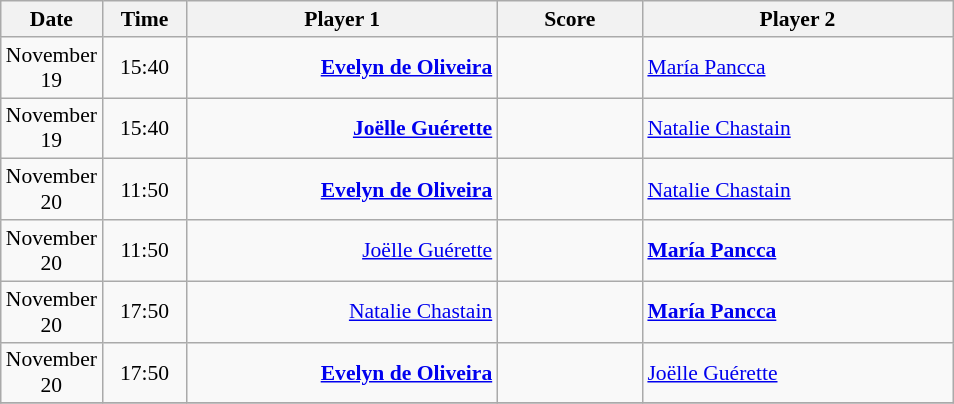<table class="wikitable" style="font-size:90%; text-align:center">
<tr>
<th width="50">Date</th>
<th width="50">Time</th>
<th width="200">Player 1</th>
<th width="90">Score</th>
<th width="200">Player 2</th>
</tr>
<tr>
<td>November 19</td>
<td>15:40</td>
<td align="right"><strong><a href='#'>Evelyn de Oliveira</a> </strong></td>
<td></td>
<td align="left"> <a href='#'>María Pancca</a></td>
</tr>
<tr>
<td>November 19</td>
<td>15:40</td>
<td align="right"><strong><a href='#'>Joëlle Guérette</a> </strong></td>
<td></td>
<td align="left"> <a href='#'>Natalie Chastain</a></td>
</tr>
<tr>
<td>November 20</td>
<td>11:50</td>
<td align="right"><strong><a href='#'>Evelyn de Oliveira</a> </strong></td>
<td></td>
<td align="left"> <a href='#'>Natalie Chastain</a></td>
</tr>
<tr>
<td>November 20</td>
<td>11:50</td>
<td align="right"><a href='#'>Joëlle Guérette</a> </td>
<td></td>
<td align="left"><strong> <a href='#'>María Pancca</a></strong></td>
</tr>
<tr>
<td>November 20</td>
<td>17:50</td>
<td align="right"><a href='#'>Natalie Chastain</a> </td>
<td></td>
<td align="left"><strong> <a href='#'>María Pancca</a></strong></td>
</tr>
<tr>
<td>November 20</td>
<td>17:50</td>
<td align="right"><strong><a href='#'>Evelyn de Oliveira</a> </strong></td>
<td></td>
<td align="left"> <a href='#'>Joëlle Guérette</a></td>
</tr>
<tr>
</tr>
</table>
